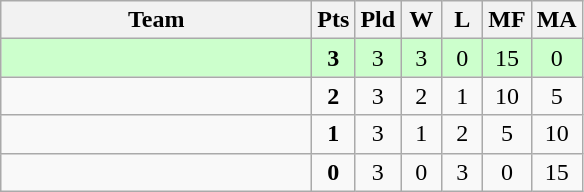<table class=wikitable style="text-align:center">
<tr>
<th width=200>Team</th>
<th width=20>Pts</th>
<th width=20>Pld</th>
<th width=20>W</th>
<th width=20>L</th>
<th width=20>MF</th>
<th width=20>MA</th>
</tr>
<tr bgcolor=ccffcc>
<td style="text-align:left"><strong></strong></td>
<td><strong>3</strong></td>
<td>3</td>
<td>3</td>
<td>0</td>
<td>15</td>
<td>0</td>
</tr>
<tr>
<td style="text-align:left"></td>
<td><strong>2</strong></td>
<td>3</td>
<td>2</td>
<td>1</td>
<td>10</td>
<td>5</td>
</tr>
<tr>
<td style="text-align:left"></td>
<td><strong>1</strong></td>
<td>3</td>
<td>1</td>
<td>2</td>
<td>5</td>
<td>10</td>
</tr>
<tr>
<td style="text-align:left"></td>
<td><strong>0</strong></td>
<td>3</td>
<td>0</td>
<td>3</td>
<td>0</td>
<td>15</td>
</tr>
</table>
